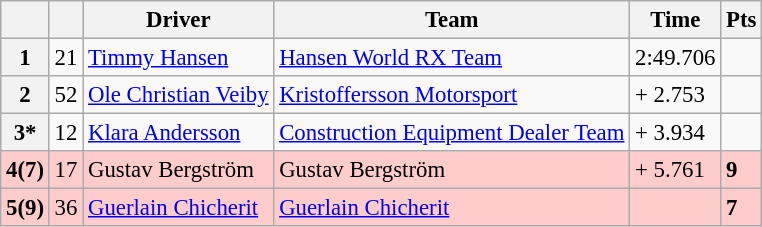<table class="wikitable" style="font-size:95%">
<tr>
<th></th>
<th></th>
<th>Driver</th>
<th>Team</th>
<th>Time</th>
<th>Pts</th>
</tr>
<tr>
<th>1</th>
<td>21</td>
<td> <a href='#'>Timmy Hansen</a></td>
<td><a href='#'>Hansen World RX Team</a></td>
<td>2:49.706</td>
<td></td>
</tr>
<tr>
<th>2</th>
<td>52</td>
<td> <a href='#'>Ole Christian Veiby</a></td>
<td><a href='#'>Kristoffersson Motorsport</a></td>
<td>+ 2.753</td>
<td></td>
</tr>
<tr>
<th>3*</th>
<td>12</td>
<td> <a href='#'>Klara Andersson</a></td>
<td><a href='#'>Construction Equipment Dealer Team</a></td>
<td>+ 3.934</td>
<td></td>
</tr>
<tr>
<th style="background:#ffcccc;">4(7)</th>
<td style="background:#ffcccc;">17</td>
<td style="background:#ffcccc;"> Gustav Bergström</td>
<td style="background:#ffcccc;">Gustav Bergström</td>
<td style="background:#ffcccc;">+ 5.761</td>
<td style="background:#ffcccc;"><strong>9</strong></td>
</tr>
<tr>
<th style="background:#ffcccc;">5(9)</th>
<td style="background:#ffcccc;">36</td>
<td style="background:#ffcccc;"> <a href='#'>Guerlain Chicherit</a></td>
<td style="background:#ffcccc;"><a href='#'>Guerlain Chicherit</a></td>
<td style="background:#ffcccc;"><strong></strong></td>
<td style="background:#ffcccc;"><strong>7</strong></td>
</tr>
</table>
